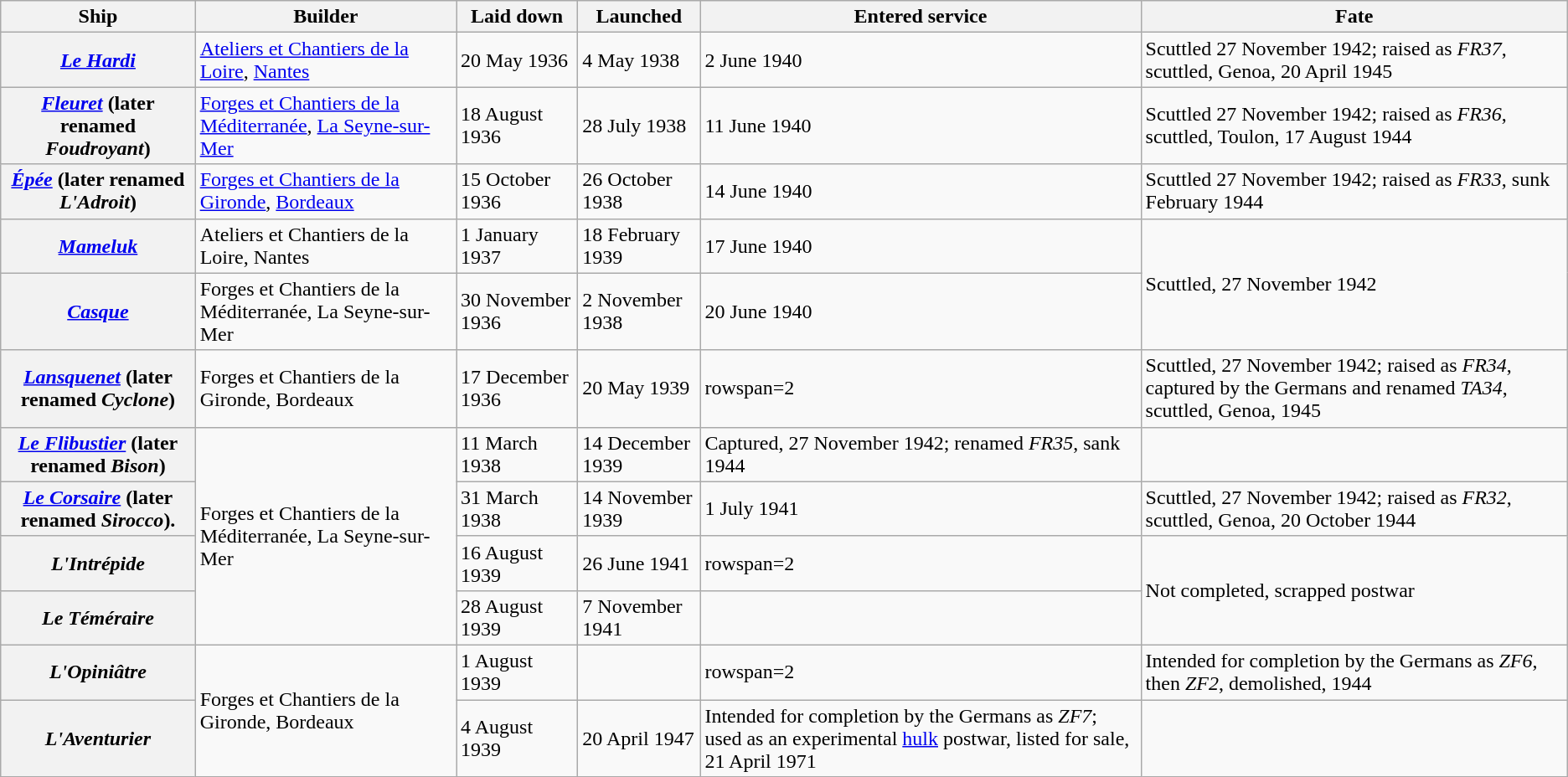<table class="wikitable plainrowheaders">
<tr>
<th scope="col">Ship</th>
<th scope="col">Builder </th>
<th scope="col">Laid down </th>
<th scope="col">Launched </th>
<th scope="col">Entered service </th>
<th scope="col">Fate </th>
</tr>
<tr>
<th scope="row"><a href='#'><em>Le Hardi</em></a></th>
<td><a href='#'>Ateliers et Chantiers de la Loire</a>, <a href='#'>Nantes</a></td>
<td>20 May 1936</td>
<td>4 May 1938</td>
<td>2 June 1940</td>
<td>Scuttled 27 November 1942; raised as <em>FR37</em>, scuttled, Genoa, 20 April 1945</td>
</tr>
<tr>
<th scope="row"><a href='#'><em>Fleuret</em></a> (later renamed <em>Foudroyant</em>)</th>
<td><a href='#'>Forges et Chantiers de la Méditerranée</a>, <a href='#'>La Seyne-sur-Mer</a></td>
<td>18 August 1936</td>
<td>28 July 1938</td>
<td>11 June 1940</td>
<td>Scuttled 27 November 1942; raised as <em>FR36</em>, scuttled, Toulon, 17 August 1944</td>
</tr>
<tr>
<th scope="row"><a href='#'><em>Épée</em></a> (later renamed <em>L'Adroit</em>)</th>
<td><a href='#'>Forges et Chantiers de la Gironde</a>, <a href='#'>Bordeaux</a></td>
<td>15 October 1936</td>
<td>26 October 1938</td>
<td>14 June 1940</td>
<td>Scuttled 27 November 1942; raised as <em>FR33</em>, sunk February 1944</td>
</tr>
<tr>
<th scope="row"><a href='#'><em>Mameluk</em></a></th>
<td>Ateliers et Chantiers de la Loire, Nantes</td>
<td>1 January 1937</td>
<td>18 February 1939</td>
<td>17 June 1940</td>
<td rowspan=2>Scuttled, 27 November 1942</td>
</tr>
<tr>
<th scope="row"><a href='#'><em>Casque</em></a></th>
<td>Forges et Chantiers de la Méditerranée, La Seyne-sur-Mer</td>
<td>30 November 1936</td>
<td>2 November 1938</td>
<td>20 June 1940</td>
</tr>
<tr>
<th scope="row"><a href='#'><em>Lansquenet</em></a> (later renamed <em>Cyclone</em>)</th>
<td>Forges et Chantiers de la Gironde, Bordeaux</td>
<td>17 December 1936</td>
<td>20 May 1939</td>
<td>rowspan=2 </td>
<td>Scuttled, 27 November 1942; raised as <em>FR34</em>, captured by the Germans and renamed <em>TA34</em>, scuttled, Genoa, 1945</td>
</tr>
<tr>
<th scope="row"><a href='#'><em>Le Flibustier</em></a> (later renamed <em>Bison</em>)</th>
<td rowspan=4>Forges et Chantiers de la Méditerranée, La Seyne-sur-Mer</td>
<td>11 March 1938</td>
<td>14 December 1939</td>
<td>Captured, 27 November 1942; renamed <em>FR35</em>, sank 1944</td>
</tr>
<tr>
<th scope="row"><a href='#'><em>Le Corsaire</em></a> (later renamed <em>Sirocco</em>).</th>
<td>31 March 1938</td>
<td>14 November 1939</td>
<td>1 July 1941</td>
<td>Scuttled, 27 November 1942; raised as <em>FR32</em>, scuttled, Genoa, 20 October 1944</td>
</tr>
<tr>
<th scope="row"><em>L'Intrépide</em></th>
<td>16 August 1939</td>
<td>26 June 1941</td>
<td>rowspan=2 </td>
<td rowspan=2>Not completed, scrapped postwar</td>
</tr>
<tr>
<th scope="row"><em>Le Téméraire</em></th>
<td>28 August 1939</td>
<td>7 November 1941</td>
</tr>
<tr>
<th scope="row"><em>L'Opiniâtre</em></th>
<td rowspan=2>Forges et Chantiers de la Gironde, Bordeaux</td>
<td>1 August 1939</td>
<td></td>
<td>rowspan=2 </td>
<td>Intended for completion by the Germans as <em>ZF6</em>, then <em>ZF2</em>, demolished, 1944</td>
</tr>
<tr>
<th scope="row"><em>L'Aventurier</em></th>
<td>4 August 1939</td>
<td>20 April 1947</td>
<td>Intended for completion by the Germans as <em>ZF7</em>; used as an experimental <a href='#'>hulk</a> postwar, listed for sale, 21 April 1971</td>
</tr>
</table>
